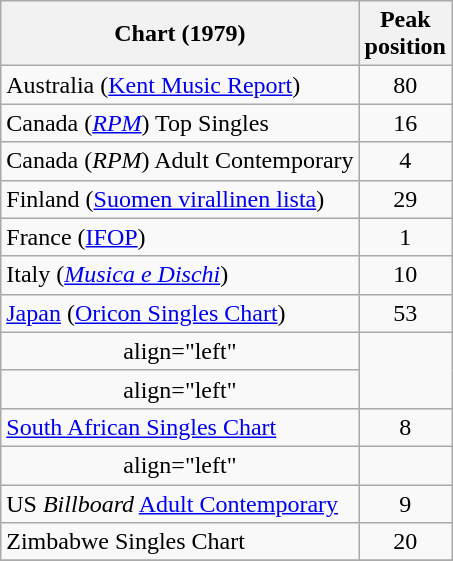<table class="wikitable sortable" style="text-align:center;">
<tr>
<th>Chart (1979)</th>
<th>Peak<br>position</th>
</tr>
<tr>
<td align="left">Australia (<a href='#'>Kent Music Report</a>)</td>
<td>80</td>
</tr>
<tr>
<td align="left">Canada (<em><a href='#'>RPM</a></em>) Top Singles</td>
<td>16</td>
</tr>
<tr>
<td align="left">Canada (<em>RPM</em>) Adult Contemporary</td>
<td style="text-align:center;">4</td>
</tr>
<tr>
<td align="left">Finland (<a href='#'>Suomen virallinen lista</a>)</td>
<td align="center">29</td>
</tr>
<tr>
<td align="left">France (<a href='#'>IFOP</a>)</td>
<td align=center>1</td>
</tr>
<tr>
<td align="left">Italy (<em><a href='#'>Musica e Dischi</a></em>)</td>
<td align=center>10</td>
</tr>
<tr>
<td align="left"><a href='#'>Japan</a> (<a href='#'>Oricon Singles Chart</a>)</td>
<td>53</td>
</tr>
<tr>
<td>align="left" </td>
</tr>
<tr>
<td>align="left"</td>
</tr>
<tr>
<td align="left"><a href='#'>South African Singles Chart</a></td>
<td>8</td>
</tr>
<tr>
<td>align="left" </td>
</tr>
<tr>
<td align="left">US <em>Billboard</em> <a href='#'>Adult Contemporary</a></td>
<td align="center">9</td>
</tr>
<tr>
<td align="left">Zimbabwe Singles Chart</td>
<td align="center">20</td>
</tr>
<tr>
</tr>
</table>
